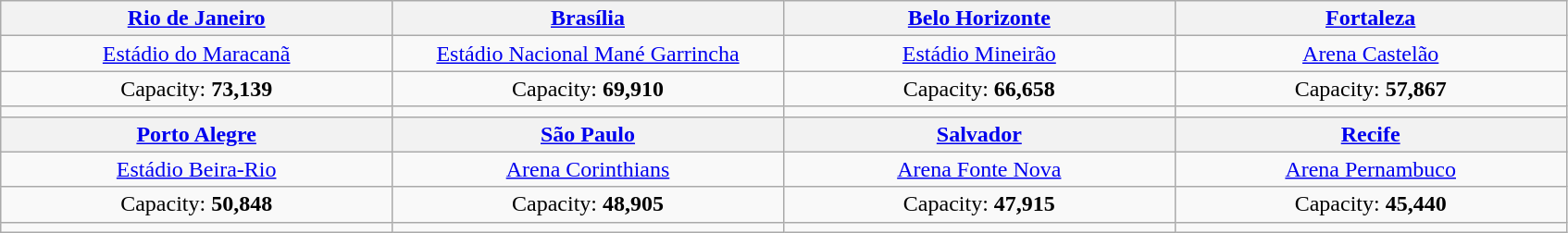<table class="wikitable" style="text-align:center">
<tr>
<th width="20%"><a href='#'>Rio de Janeiro</a></th>
<th width="20%"><a href='#'>Brasília</a></th>
<th width="20%"><a href='#'>Belo Horizonte</a></th>
<th width="20%"><a href='#'>Fortaleza</a></th>
</tr>
<tr>
<td><a href='#'>Estádio do Maracanã</a></td>
<td><a href='#'>Estádio Nacional Mané Garrincha</a></td>
<td><a href='#'>Estádio Mineirão</a></td>
<td><a href='#'>Arena Castelão</a></td>
</tr>
<tr>
<td>Capacity: <strong>73,139</strong></td>
<td>Capacity: <strong>69,910</strong></td>
<td>Capacity: <strong>66,658</strong></td>
<td>Capacity: <strong>57,867</strong></td>
</tr>
<tr>
<td></td>
<td></td>
<td></td>
<td></td>
</tr>
<tr>
<th><a href='#'>Porto Alegre</a></th>
<th><a href='#'>São Paulo</a></th>
<th><a href='#'>Salvador</a></th>
<th><a href='#'>Recife</a></th>
</tr>
<tr>
<td><a href='#'>Estádio Beira-Rio</a></td>
<td><a href='#'>Arena Corinthians</a></td>
<td><a href='#'>Arena Fonte Nova</a></td>
<td><a href='#'>Arena Pernambuco</a></td>
</tr>
<tr>
<td>Capacity: <strong>50,848</strong></td>
<td>Capacity: <strong>48,905</strong></td>
<td>Capacity: <strong>47,915</strong></td>
<td>Capacity: <strong>45,440</strong></td>
</tr>
<tr>
<td></td>
<td></td>
<td></td>
<td></td>
</tr>
</table>
